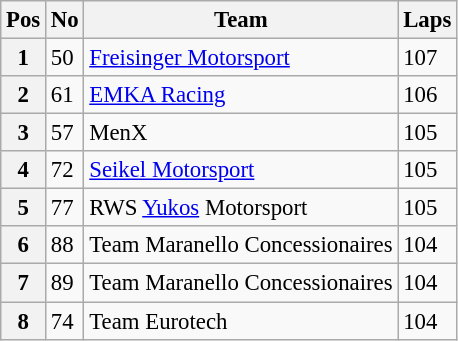<table class="wikitable" style="font-size: 95%;">
<tr>
<th>Pos</th>
<th>No</th>
<th>Team</th>
<th>Laps</th>
</tr>
<tr>
<th>1</th>
<td>50</td>
<td> <a href='#'>Freisinger Motorsport</a></td>
<td>107</td>
</tr>
<tr>
<th>2</th>
<td>61</td>
<td> <a href='#'>EMKA Racing</a></td>
<td>106</td>
</tr>
<tr>
<th>3</th>
<td>57</td>
<td> MenX</td>
<td>105</td>
</tr>
<tr>
<th>4</th>
<td>72</td>
<td> <a href='#'>Seikel Motorsport</a></td>
<td>105</td>
</tr>
<tr>
<th>5</th>
<td>77</td>
<td> RWS <a href='#'>Yukos</a> Motorsport</td>
<td>105</td>
</tr>
<tr>
<th>6</th>
<td>88</td>
<td> Team Maranello Concessionaires</td>
<td>104</td>
</tr>
<tr>
<th>7</th>
<td>89</td>
<td> Team Maranello Concessionaires</td>
<td>104</td>
</tr>
<tr>
<th>8</th>
<td>74</td>
<td> Team Eurotech</td>
<td>104</td>
</tr>
</table>
